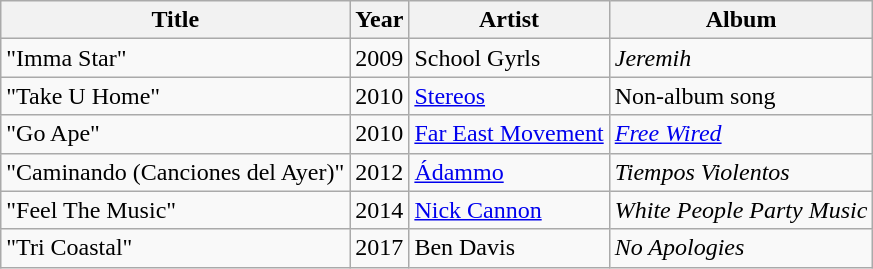<table class="wikitable">
<tr>
<th>Title</th>
<th>Year</th>
<th>Artist</th>
<th>Album</th>
</tr>
<tr>
<td>"Imma Star"</td>
<td>2009</td>
<td>School Gyrls</td>
<td><em>Jeremih</em></td>
</tr>
<tr>
<td>"Take U Home"</td>
<td>2010</td>
<td><a href='#'>Stereos</a></td>
<td>Non-album song</td>
</tr>
<tr>
<td>"Go Ape"</td>
<td>2010</td>
<td><a href='#'>Far East Movement</a></td>
<td><em><a href='#'>Free Wired</a></em></td>
</tr>
<tr>
<td>"Caminando (Canciones del Ayer)"</td>
<td>2012</td>
<td><a href='#'>Ádammo</a></td>
<td><em>Tiempos Violentos</em></td>
</tr>
<tr>
<td>"Feel The Music"</td>
<td>2014</td>
<td><a href='#'>Nick Cannon</a></td>
<td><em>White People Party Music</em></td>
</tr>
<tr>
<td>"Tri Coastal"</td>
<td>2017</td>
<td>Ben Davis</td>
<td><em>No Apologies</em></td>
</tr>
</table>
